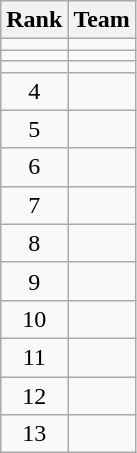<table class="wikitable">
<tr>
<th>Rank</th>
<th>Team</th>
</tr>
<tr>
<td align=center></td>
<td></td>
</tr>
<tr>
<td align=center></td>
<td></td>
</tr>
<tr>
<td align=center></td>
<td></td>
</tr>
<tr>
<td align=center>4</td>
<td></td>
</tr>
<tr>
<td align=center>5</td>
<td></td>
</tr>
<tr>
<td align=center>6</td>
<td></td>
</tr>
<tr>
<td align=center>7</td>
<td></td>
</tr>
<tr>
<td align=center>8</td>
<td></td>
</tr>
<tr>
<td align=center>9</td>
<td></td>
</tr>
<tr>
<td align=center>10</td>
<td></td>
</tr>
<tr>
<td align=center>11</td>
<td></td>
</tr>
<tr>
<td align=center>12</td>
<td></td>
</tr>
<tr>
<td align=center>13</td>
<td></td>
</tr>
</table>
